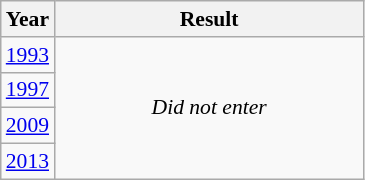<table class="wikitable" style="text-align: center; font-size:90%">
<tr>
<th>Year</th>
<th style="width:200px">Result</th>
</tr>
<tr>
<td> <a href='#'>1993</a></td>
<td rowspan="4"><em>Did not enter</em></td>
</tr>
<tr>
<td> <a href='#'>1997</a></td>
</tr>
<tr>
<td> <a href='#'>2009</a></td>
</tr>
<tr>
<td> <a href='#'>2013</a></td>
</tr>
</table>
